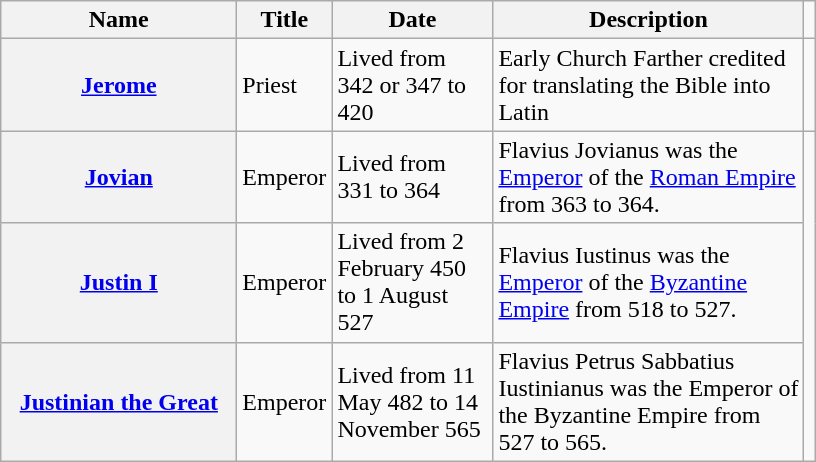<table class="wikitable sortable">
<tr>
<th scope="col" style="width: 150px;">Name</th>
<th scope="col" style="width: 50px;">Title</th>
<th scope="col" style="width: 100px;">Date</th>
<th scope="col" style="width: 200px;">Description</th>
</tr>
<tr>
<th><a href='#'>Jerome</a></th>
<td>Priest</td>
<td>Lived from  342 or 347 to 420</td>
<td>Early Church Farther credited for translating the Bible into Latin</td>
<td></td>
</tr>
<tr>
<th><a href='#'>Jovian</a></th>
<td>Emperor</td>
<td>Lived from 331 to 364</td>
<td>Flavius Jovianus was the <a href='#'>Emperor</a> of the <a href='#'>Roman Empire</a> from 363 to 364.</td>
</tr>
<tr>
<th><a href='#'>Justin I</a></th>
<td>Emperor</td>
<td>Lived from 2 February 450 to 1 August 527</td>
<td>Flavius Iustinus was the <a href='#'>Emperor</a> of the <a href='#'>Byzantine Empire</a> from 518 to 527.</td>
</tr>
<tr>
<th><a href='#'>Justinian the Great</a></th>
<td>Emperor</td>
<td>Lived from 11 May 482 to 14 November 565</td>
<td>Flavius Petrus Sabbatius Iustinianus was the Emperor of the Byzantine Empire from 527 to 565.</td>
</tr>
</table>
